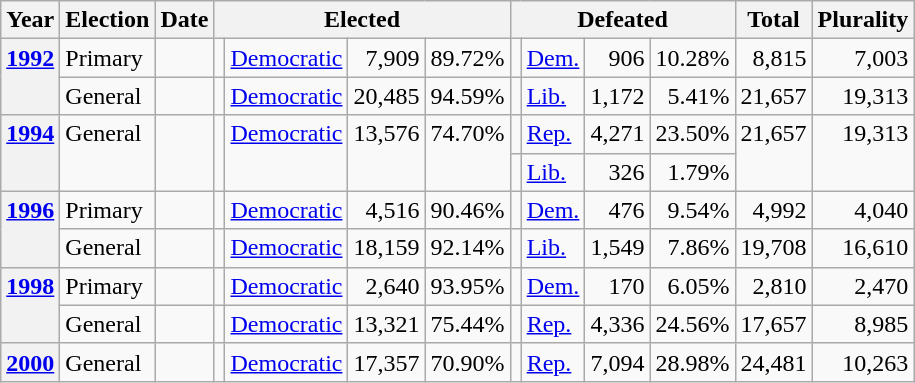<table class=wikitable>
<tr>
<th>Year</th>
<th>Election</th>
<th>Date</th>
<th ! colspan="4">Elected</th>
<th ! colspan="4">Defeated</th>
<th>Total</th>
<th>Plurality</th>
</tr>
<tr>
<th rowspan="2" valign="top"><a href='#'>1992</a></th>
<td valign="top">Primary</td>
<td valign="top"></td>
<td valign="top"></td>
<td valign="top" ><a href='#'>Democratic</a></td>
<td valign="top" align="right">7,909</td>
<td valign="top" align="right">89.72%</td>
<td valign="top"></td>
<td valign="top" ><a href='#'>Dem.</a></td>
<td valign="top" align="right">906</td>
<td valign="top" align="right">10.28%</td>
<td valign="top" align="right">8,815</td>
<td valign="top" align="right">7,003</td>
</tr>
<tr>
<td valign="top">General</td>
<td valign="top"></td>
<td valign="top"></td>
<td valign="top" ><a href='#'>Democratic</a></td>
<td valign="top" align="right">20,485</td>
<td valign="top" align="right">94.59%</td>
<td valign="top"></td>
<td valign="top" ><a href='#'>Lib.</a></td>
<td valign="top" align="right">1,172</td>
<td valign="top" align="right">5.41%</td>
<td valign="top" align="right">21,657</td>
<td valign="top" align="right">19,313</td>
</tr>
<tr>
<th rowspan="2" valign="top"><a href='#'>1994</a></th>
<td rowspan="2" valign="top">General</td>
<td rowspan="2" valign="top"></td>
<td rowspan="2" valign="top"></td>
<td rowspan="2" valign="top" ><a href='#'>Democratic</a></td>
<td rowspan="2" valign="top" align="right">13,576</td>
<td rowspan="2" valign="top" align="right">74.70%</td>
<td valign="top"></td>
<td valign="top" ><a href='#'>Rep.</a></td>
<td valign="top" align="right">4,271</td>
<td valign="top" align="right">23.50%</td>
<td rowspan="2" valign="top" align="right">21,657</td>
<td rowspan="2" valign="top" align="right">19,313</td>
</tr>
<tr>
<td valign="top"></td>
<td valign="top" ><a href='#'>Lib.</a></td>
<td valign="top" align="right">326</td>
<td valign="top" align="right">1.79%</td>
</tr>
<tr>
<th rowspan="2" valign="top"><a href='#'>1996</a></th>
<td valign="top">Primary</td>
<td valign="top"></td>
<td valign="top"></td>
<td valign="top" ><a href='#'>Democratic</a></td>
<td valign="top" align="right">4,516</td>
<td valign="top" align="right">90.46%</td>
<td valign="top"></td>
<td valign="top" ><a href='#'>Dem.</a></td>
<td valign="top" align="right">476</td>
<td valign="top" align="right">9.54%</td>
<td valign="top" align="right">4,992</td>
<td valign="top" align="right">4,040</td>
</tr>
<tr>
<td valign="top">General</td>
<td valign="top"></td>
<td valign="top"></td>
<td valign="top" ><a href='#'>Democratic</a></td>
<td valign="top" align="right">18,159</td>
<td valign="top" align="right">92.14%</td>
<td valign="top"></td>
<td valign="top" ><a href='#'>Lib.</a></td>
<td valign="top" align="right">1,549</td>
<td valign="top" align="right">7.86%</td>
<td valign="top" align="right">19,708</td>
<td valign="top" align="right">16,610</td>
</tr>
<tr>
<th rowspan="2" valign="top"><a href='#'>1998</a></th>
<td valign="top">Primary</td>
<td valign="top"></td>
<td valign="top"></td>
<td valign="top" ><a href='#'>Democratic</a></td>
<td valign="top" align="right">2,640</td>
<td valign="top" align="right">93.95%</td>
<td valign="top"></td>
<td valign="top" ><a href='#'>Dem.</a></td>
<td valign="top" align="right">170</td>
<td valign="top" align="right">6.05%</td>
<td valign="top" align="right">2,810</td>
<td valign="top" align="right">2,470</td>
</tr>
<tr>
<td valign="top">General</td>
<td valign="top"></td>
<td valign="top"></td>
<td valign="top" ><a href='#'>Democratic</a></td>
<td valign="top" align="right">13,321</td>
<td valign="top" align="right">75.44%</td>
<td valign="top"></td>
<td valign="top" ><a href='#'>Rep.</a></td>
<td valign="top" align="right">4,336</td>
<td valign="top" align="right">24.56%</td>
<td valign="top" align="right">17,657</td>
<td valign="top" align="right">8,985</td>
</tr>
<tr>
<th valign="top"><a href='#'>2000</a></th>
<td valign="top">General</td>
<td valign="top"></td>
<td valign="top"></td>
<td valign="top" ><a href='#'>Democratic</a></td>
<td valign="top" align="right">17,357</td>
<td valign="top" align="right">70.90%</td>
<td valign="top"></td>
<td valign="top" ><a href='#'>Rep.</a></td>
<td valign="top" align="right">7,094</td>
<td valign="top" align="right">28.98%</td>
<td valign="top" align="right">24,481</td>
<td valign="top" align="right">10,263</td>
</tr>
</table>
